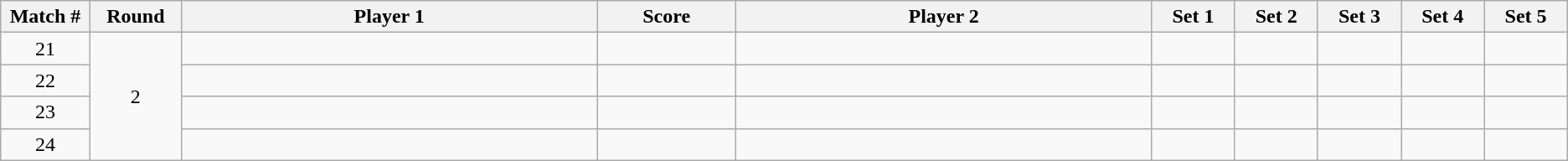<table class="wikitable">
<tr>
<th width="2%">Match #</th>
<th width="2%">Round</th>
<th width="15%">Player 1</th>
<th width="5%">Score</th>
<th width="15%">Player 2</th>
<th width="3%">Set 1</th>
<th width="3%">Set 2</th>
<th width="3%">Set 3</th>
<th width="3%">Set 4</th>
<th width="3%">Set 5</th>
</tr>
<tr style=text-align:center;>
<td>21</td>
<td rowspan=4>2</td>
<td></td>
<td></td>
<td></td>
<td></td>
<td></td>
<td></td>
<td></td>
<td></td>
</tr>
<tr style=text-align:center;>
<td>22</td>
<td></td>
<td></td>
<td></td>
<td></td>
<td></td>
<td></td>
<td></td>
<td></td>
</tr>
<tr style=text-align:center;>
<td>23</td>
<td></td>
<td></td>
<td></td>
<td></td>
<td></td>
<td></td>
<td></td>
<td></td>
</tr>
<tr style=text-align:center;>
<td>24</td>
<td></td>
<td></td>
<td></td>
<td></td>
<td></td>
<td></td>
<td></td>
<td></td>
</tr>
</table>
